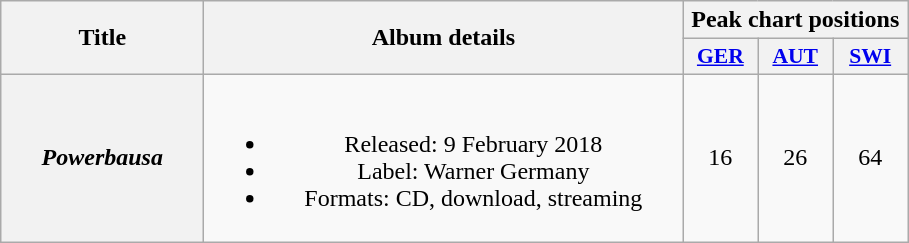<table class="wikitable plainrowheaders" style="text-align:center;">
<tr>
<th scope="col" rowspan="2" style="width:8em;">Title</th>
<th scope="col" rowspan="2" style="width:19.5em;">Album details</th>
<th scope="col" colspan="3">Peak chart positions</th>
</tr>
<tr>
<th scope="col" style="width:3em;font-size:90%;"><a href='#'>GER</a><br></th>
<th scope="col" style="width:3em;font-size:90%;"><a href='#'>AUT</a><br></th>
<th scope="col" style="width:3em;font-size:90%;"><a href='#'>SWI</a><br></th>
</tr>
<tr>
<th scope="row"><em>Powerbausa</em></th>
<td><br><ul><li>Released: 9 February 2018</li><li>Label: Warner Germany</li><li>Formats: CD, download, streaming</li></ul></td>
<td>16</td>
<td>26</td>
<td>64</td>
</tr>
</table>
